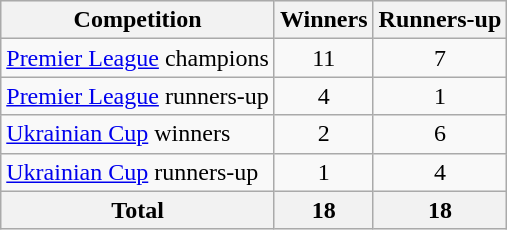<table class="wikitable sortable">
<tr style="background:#efefef;">
<th>Competition</th>
<th>Winners</th>
<th>Runners-up</th>
</tr>
<tr>
<td><a href='#'>Premier League</a>  champions</td>
<td align=center>11</td>
<td align=center>7</td>
</tr>
<tr>
<td><a href='#'>Premier League</a> runners-up </td>
<td align=center>4</td>
<td align=center>1</td>
</tr>
<tr>
<td><a href='#'>Ukrainian Cup</a> winners</td>
<td align=center>2</td>
<td align=center>6</td>
</tr>
<tr>
<td><a href='#'>Ukrainian Cup</a> runners-up </td>
<td align=center>1</td>
<td align=center>4</td>
</tr>
<tr>
<th>Total</th>
<th>18</th>
<th>18</th>
</tr>
</table>
